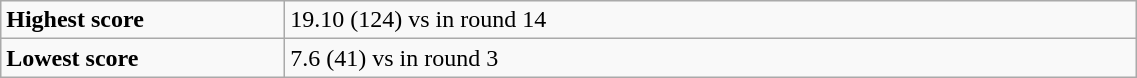<table class="wikitable" style="width:60%;">
<tr>
<td style="width:25%;"><strong>Highest score</strong></td>
<td>19.10 (124) vs  in round 14</td>
</tr>
<tr>
<td style="width:25%;"><strong>Lowest score</strong></td>
<td>7.6 (41) vs  in round 3</td>
</tr>
</table>
